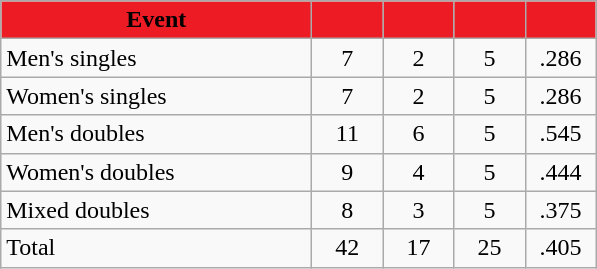<table class="wikitable" style="text-align:center">
<tr>
<th style="background:#ED1C24; color:black" width="200px">Event</th>
<th style="background:#ED1C24; color:black" width="40px"></th>
<th style="background:#ED1C24; color:black" width="40px"></th>
<th style="background:#ED1C24; color:black" width="40px"></th>
<th style="background:#ED1C24; color:black" width="40px"></th>
</tr>
<tr>
<td style="text-align:left">Men's singles</td>
<td>7</td>
<td>2</td>
<td>5</td>
<td>.286</td>
</tr>
<tr>
<td style="text-align:left">Women's singles</td>
<td>7</td>
<td>2</td>
<td>5</td>
<td>.286</td>
</tr>
<tr>
<td style="text-align:left">Men's doubles</td>
<td>11</td>
<td>6</td>
<td>5</td>
<td>.545</td>
</tr>
<tr>
<td style="text-align:left">Women's doubles</td>
<td>9</td>
<td>4</td>
<td>5</td>
<td>.444</td>
</tr>
<tr>
<td style="text-align:left">Mixed doubles</td>
<td>8</td>
<td>3</td>
<td>5</td>
<td>.375</td>
</tr>
<tr>
<td style="text-align:left">Total</td>
<td>42</td>
<td>17</td>
<td>25</td>
<td>.405</td>
</tr>
</table>
